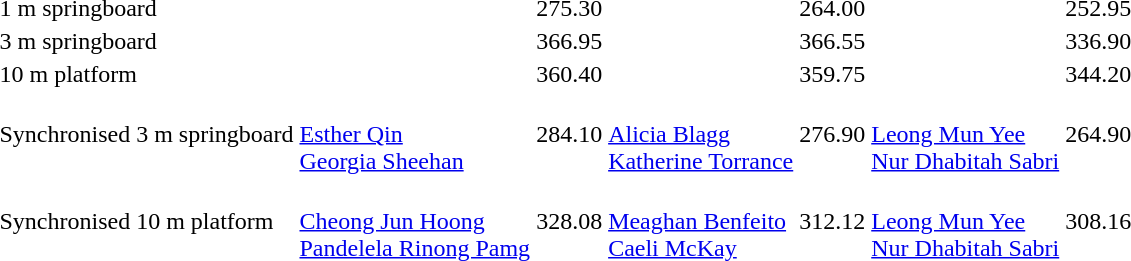<table>
<tr>
<td>1 m springboard<br></td>
<td></td>
<td>275.30</td>
<td></td>
<td>264.00</td>
<td></td>
<td>252.95</td>
</tr>
<tr>
<td>3 m springboard<br></td>
<td></td>
<td>366.95</td>
<td></td>
<td>366.55</td>
<td></td>
<td>336.90</td>
</tr>
<tr>
<td>10 m platform<br></td>
<td></td>
<td>360.40</td>
<td></td>
<td>359.75</td>
<td></td>
<td>344.20</td>
</tr>
<tr>
<td>Synchronised 3 m springboard<br></td>
<td><br><a href='#'>Esther Qin</a><br><a href='#'>Georgia Sheehan</a></td>
<td>284.10</td>
<td><br><a href='#'>Alicia Blagg</a><br><a href='#'>Katherine Torrance</a></td>
<td>276.90</td>
<td><br><a href='#'>Leong Mun Yee</a><br><a href='#'>Nur Dhabitah Sabri</a></td>
<td>264.90</td>
</tr>
<tr>
<td>Synchronised 10 m platform<br></td>
<td><br><a href='#'>Cheong Jun Hoong</a><br><a href='#'>Pandelela Rinong Pamg</a></td>
<td>328.08</td>
<td><br><a href='#'>Meaghan Benfeito</a><br><a href='#'>Caeli McKay</a></td>
<td>312.12</td>
<td><br><a href='#'>Leong Mun Yee</a><br><a href='#'>Nur Dhabitah Sabri</a></td>
<td>308.16</td>
</tr>
</table>
